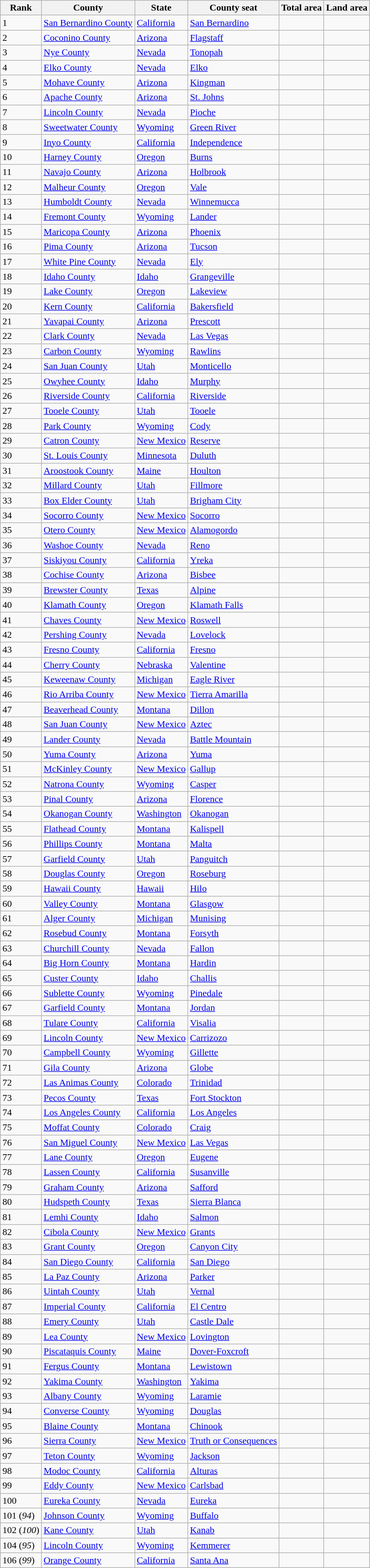<table class="sortable wikitable">
<tr>
<th>Rank</th>
<th>County</th>
<th>State</th>
<th>County seat</th>
<th data-sort-type="number">Total area</th>
<th data-sort-type="number">Land area</th>
</tr>
<tr>
<td>1</td>
<td><a href='#'>San Bernardino County</a></td>
<td><a href='#'>California</a></td>
<td><a href='#'>San Bernardino</a></td>
<td></td>
<td></td>
</tr>
<tr>
<td>2</td>
<td><a href='#'>Coconino County</a></td>
<td><a href='#'>Arizona</a></td>
<td><a href='#'>Flagstaff</a></td>
<td></td>
<td></td>
</tr>
<tr>
<td>3</td>
<td><a href='#'>Nye County</a></td>
<td><a href='#'>Nevada</a></td>
<td><a href='#'>Tonopah</a></td>
<td></td>
<td></td>
</tr>
<tr>
<td>4</td>
<td><a href='#'>Elko County</a></td>
<td><a href='#'>Nevada</a></td>
<td><a href='#'>Elko</a></td>
<td></td>
<td></td>
</tr>
<tr>
<td>5</td>
<td><a href='#'>Mohave County</a></td>
<td><a href='#'>Arizona</a></td>
<td><a href='#'>Kingman</a></td>
<td></td>
<td></td>
</tr>
<tr>
<td>6</td>
<td><a href='#'>Apache County</a></td>
<td><a href='#'>Arizona</a></td>
<td><a href='#'>St. Johns</a></td>
<td></td>
<td></td>
</tr>
<tr>
<td>7</td>
<td><a href='#'>Lincoln County</a></td>
<td><a href='#'>Nevada</a></td>
<td><a href='#'>Pioche</a></td>
<td></td>
<td></td>
</tr>
<tr>
<td>8</td>
<td><a href='#'>Sweetwater County</a></td>
<td><a href='#'>Wyoming</a></td>
<td><a href='#'>Green River</a></td>
<td></td>
<td></td>
</tr>
<tr>
<td>9</td>
<td><a href='#'>Inyo County</a></td>
<td><a href='#'>California</a></td>
<td><a href='#'>Independence</a></td>
<td></td>
<td></td>
</tr>
<tr>
<td>10</td>
<td><a href='#'>Harney County</a></td>
<td><a href='#'>Oregon</a></td>
<td><a href='#'>Burns</a></td>
<td></td>
<td></td>
</tr>
<tr>
<td>11</td>
<td><a href='#'>Navajo County</a></td>
<td><a href='#'>Arizona</a></td>
<td><a href='#'>Holbrook</a></td>
<td></td>
<td></td>
</tr>
<tr>
<td>12</td>
<td><a href='#'>Malheur County</a></td>
<td><a href='#'>Oregon</a></td>
<td><a href='#'>Vale</a></td>
<td></td>
<td></td>
</tr>
<tr>
<td>13</td>
<td><a href='#'>Humboldt County</a></td>
<td><a href='#'>Nevada</a></td>
<td><a href='#'>Winnemucca</a></td>
<td></td>
<td></td>
</tr>
<tr>
<td>14</td>
<td><a href='#'>Fremont County</a></td>
<td><a href='#'>Wyoming</a></td>
<td><a href='#'>Lander</a></td>
<td></td>
<td></td>
</tr>
<tr>
<td>15</td>
<td><a href='#'>Maricopa County</a></td>
<td><a href='#'>Arizona</a></td>
<td><a href='#'>Phoenix</a></td>
<td></td>
<td></td>
</tr>
<tr>
<td>16</td>
<td><a href='#'>Pima County</a></td>
<td><a href='#'>Arizona</a></td>
<td><a href='#'>Tucson</a></td>
<td></td>
<td></td>
</tr>
<tr>
<td>17</td>
<td><a href='#'>White Pine County</a></td>
<td><a href='#'>Nevada</a></td>
<td><a href='#'>Ely</a></td>
<td></td>
<td></td>
</tr>
<tr>
<td>18</td>
<td><a href='#'>Idaho County</a></td>
<td><a href='#'>Idaho</a></td>
<td><a href='#'>Grangeville</a></td>
<td></td>
<td></td>
</tr>
<tr>
<td>19</td>
<td><a href='#'>Lake County</a></td>
<td><a href='#'>Oregon</a></td>
<td><a href='#'>Lakeview</a></td>
<td></td>
<td></td>
</tr>
<tr>
<td>20</td>
<td><a href='#'>Kern County</a></td>
<td><a href='#'>California</a></td>
<td><a href='#'>Bakersfield</a></td>
<td></td>
<td></td>
</tr>
<tr>
<td>21</td>
<td><a href='#'>Yavapai County</a></td>
<td><a href='#'>Arizona</a></td>
<td><a href='#'>Prescott</a></td>
<td></td>
<td></td>
</tr>
<tr>
<td>22</td>
<td><a href='#'>Clark County</a></td>
<td><a href='#'>Nevada</a></td>
<td><a href='#'>Las Vegas</a></td>
<td></td>
<td></td>
</tr>
<tr>
<td>23</td>
<td><a href='#'>Carbon County</a></td>
<td><a href='#'>Wyoming</a></td>
<td><a href='#'>Rawlins</a></td>
<td></td>
<td></td>
</tr>
<tr>
<td>24</td>
<td><a href='#'>San Juan County</a></td>
<td><a href='#'>Utah</a></td>
<td><a href='#'>Monticello</a></td>
<td></td>
<td></td>
</tr>
<tr>
<td>25</td>
<td><a href='#'>Owyhee County</a></td>
<td><a href='#'>Idaho</a></td>
<td><a href='#'>Murphy</a></td>
<td></td>
<td></td>
</tr>
<tr>
<td>26</td>
<td><a href='#'>Riverside County</a></td>
<td><a href='#'>California</a></td>
<td><a href='#'>Riverside</a></td>
<td></td>
<td></td>
</tr>
<tr>
<td>27</td>
<td><a href='#'>Tooele County</a></td>
<td><a href='#'>Utah</a></td>
<td><a href='#'>Tooele</a></td>
<td></td>
<td></td>
</tr>
<tr>
<td>28</td>
<td><a href='#'>Park County</a></td>
<td><a href='#'>Wyoming</a></td>
<td><a href='#'>Cody</a></td>
<td></td>
<td></td>
</tr>
<tr>
<td>29</td>
<td><a href='#'>Catron County</a></td>
<td><a href='#'>New Mexico</a></td>
<td><a href='#'>Reserve</a></td>
<td></td>
<td></td>
</tr>
<tr>
<td>30</td>
<td><a href='#'>St. Louis County</a></td>
<td><a href='#'>Minnesota</a></td>
<td><a href='#'>Duluth</a></td>
<td></td>
<td></td>
</tr>
<tr>
<td>31</td>
<td><a href='#'>Aroostook County</a></td>
<td><a href='#'>Maine</a></td>
<td><a href='#'>Houlton</a></td>
<td></td>
<td></td>
</tr>
<tr>
<td>32</td>
<td><a href='#'>Millard County</a></td>
<td><a href='#'>Utah</a></td>
<td><a href='#'>Fillmore</a></td>
<td></td>
<td></td>
</tr>
<tr>
<td>33</td>
<td><a href='#'>Box Elder County</a></td>
<td><a href='#'>Utah</a></td>
<td><a href='#'>Brigham City</a></td>
<td></td>
<td></td>
</tr>
<tr>
<td>34</td>
<td><a href='#'>Socorro County</a></td>
<td><a href='#'>New Mexico</a></td>
<td><a href='#'>Socorro</a></td>
<td></td>
<td></td>
</tr>
<tr>
<td>35</td>
<td><a href='#'>Otero County</a></td>
<td><a href='#'>New Mexico</a></td>
<td><a href='#'>Alamogordo</a></td>
<td></td>
<td></td>
</tr>
<tr>
<td>36</td>
<td><a href='#'>Washoe County</a></td>
<td><a href='#'>Nevada</a></td>
<td><a href='#'>Reno</a></td>
<td></td>
<td></td>
</tr>
<tr>
<td>37</td>
<td><a href='#'>Siskiyou County</a></td>
<td><a href='#'>California</a></td>
<td><a href='#'>Yreka</a></td>
<td></td>
<td></td>
</tr>
<tr>
<td>38</td>
<td><a href='#'>Cochise County</a></td>
<td><a href='#'>Arizona</a></td>
<td><a href='#'>Bisbee</a></td>
<td></td>
<td></td>
</tr>
<tr>
<td>39</td>
<td><a href='#'>Brewster County</a></td>
<td><a href='#'>Texas</a></td>
<td><a href='#'>Alpine</a></td>
<td></td>
<td></td>
</tr>
<tr>
<td>40</td>
<td><a href='#'>Klamath County</a></td>
<td><a href='#'>Oregon</a></td>
<td><a href='#'>Klamath Falls</a></td>
<td></td>
<td></td>
</tr>
<tr>
<td>41</td>
<td><a href='#'>Chaves County</a></td>
<td><a href='#'>New Mexico</a></td>
<td><a href='#'>Roswell</a></td>
<td></td>
<td></td>
</tr>
<tr>
<td>42</td>
<td><a href='#'>Pershing County</a></td>
<td><a href='#'>Nevada</a></td>
<td><a href='#'>Lovelock</a></td>
<td></td>
<td></td>
</tr>
<tr>
<td>43</td>
<td><a href='#'>Fresno County</a></td>
<td><a href='#'>California</a></td>
<td><a href='#'>Fresno</a></td>
<td></td>
<td></td>
</tr>
<tr>
<td>44</td>
<td><a href='#'>Cherry County</a></td>
<td><a href='#'>Nebraska</a></td>
<td><a href='#'>Valentine</a></td>
<td></td>
<td></td>
</tr>
<tr>
<td>45</td>
<td><a href='#'>Keweenaw County</a></td>
<td><a href='#'>Michigan</a></td>
<td><a href='#'>Eagle River</a></td>
<td></td>
<td></td>
</tr>
<tr>
<td>46</td>
<td><a href='#'>Rio Arriba County</a></td>
<td><a href='#'>New Mexico</a></td>
<td><a href='#'>Tierra Amarilla</a></td>
<td></td>
<td></td>
</tr>
<tr>
<td>47</td>
<td><a href='#'>Beaverhead County</a></td>
<td><a href='#'>Montana</a></td>
<td><a href='#'>Dillon</a></td>
<td></td>
<td></td>
</tr>
<tr>
<td>48</td>
<td><a href='#'>San Juan County</a></td>
<td><a href='#'>New Mexico</a></td>
<td><a href='#'>Aztec</a></td>
<td></td>
<td></td>
</tr>
<tr>
<td>49</td>
<td><a href='#'>Lander County</a></td>
<td><a href='#'>Nevada</a></td>
<td><a href='#'>Battle Mountain</a></td>
<td></td>
<td></td>
</tr>
<tr>
<td>50</td>
<td><a href='#'>Yuma County</a></td>
<td><a href='#'>Arizona</a></td>
<td><a href='#'>Yuma</a></td>
<td></td>
<td></td>
</tr>
<tr>
<td>51</td>
<td><a href='#'>McKinley County</a></td>
<td><a href='#'>New Mexico</a></td>
<td><a href='#'>Gallup</a></td>
<td></td>
<td></td>
</tr>
<tr>
<td>52</td>
<td><a href='#'>Natrona County</a></td>
<td><a href='#'>Wyoming</a></td>
<td><a href='#'>Casper</a></td>
<td></td>
<td></td>
</tr>
<tr>
<td>53</td>
<td><a href='#'>Pinal County</a></td>
<td><a href='#'>Arizona</a></td>
<td><a href='#'>Florence</a></td>
<td></td>
<td></td>
</tr>
<tr>
<td>54</td>
<td><a href='#'>Okanogan County</a></td>
<td><a href='#'>Washington</a></td>
<td><a href='#'>Okanogan</a></td>
<td></td>
<td></td>
</tr>
<tr>
<td>55</td>
<td><a href='#'>Flathead County</a></td>
<td><a href='#'>Montana</a></td>
<td><a href='#'>Kalispell</a></td>
<td></td>
<td></td>
</tr>
<tr>
<td>56</td>
<td><a href='#'>Phillips County</a></td>
<td><a href='#'>Montana</a></td>
<td><a href='#'>Malta</a></td>
<td></td>
<td></td>
</tr>
<tr>
<td>57</td>
<td><a href='#'>Garfield County</a></td>
<td><a href='#'>Utah</a></td>
<td><a href='#'>Panguitch</a></td>
<td></td>
<td></td>
</tr>
<tr>
<td>58</td>
<td><a href='#'>Douglas County</a></td>
<td><a href='#'>Oregon</a></td>
<td><a href='#'>Roseburg</a></td>
<td></td>
<td></td>
</tr>
<tr>
<td>59</td>
<td><a href='#'>Hawaii County</a></td>
<td><a href='#'>Hawaii</a></td>
<td><a href='#'>Hilo</a></td>
<td></td>
<td></td>
</tr>
<tr>
<td>60</td>
<td><a href='#'>Valley County</a></td>
<td><a href='#'>Montana</a></td>
<td><a href='#'>Glasgow</a></td>
<td></td>
<td></td>
</tr>
<tr>
<td>61</td>
<td><a href='#'>Alger County</a></td>
<td><a href='#'>Michigan</a></td>
<td><a href='#'>Munising</a></td>
<td></td>
<td></td>
</tr>
<tr>
<td>62</td>
<td><a href='#'>Rosebud County</a></td>
<td><a href='#'>Montana</a></td>
<td><a href='#'>Forsyth</a></td>
<td></td>
<td></td>
</tr>
<tr>
<td>63</td>
<td><a href='#'>Churchill County</a></td>
<td><a href='#'>Nevada</a></td>
<td><a href='#'>Fallon</a></td>
<td></td>
<td></td>
</tr>
<tr>
<td>64</td>
<td><a href='#'>Big Horn County</a></td>
<td><a href='#'>Montana</a></td>
<td><a href='#'>Hardin</a></td>
<td></td>
<td></td>
</tr>
<tr>
<td>65</td>
<td><a href='#'>Custer County</a></td>
<td><a href='#'>Idaho</a></td>
<td><a href='#'>Challis</a></td>
<td></td>
<td></td>
</tr>
<tr>
<td>66</td>
<td><a href='#'>Sublette County</a></td>
<td><a href='#'>Wyoming</a></td>
<td><a href='#'>Pinedale</a></td>
<td></td>
<td></td>
</tr>
<tr>
<td>67</td>
<td><a href='#'>Garfield County</a></td>
<td><a href='#'>Montana</a></td>
<td><a href='#'>Jordan</a></td>
<td></td>
<td></td>
</tr>
<tr>
<td>68</td>
<td><a href='#'>Tulare County</a></td>
<td><a href='#'>California</a></td>
<td><a href='#'>Visalia</a></td>
<td></td>
<td></td>
</tr>
<tr>
<td>69</td>
<td><a href='#'>Lincoln County</a></td>
<td><a href='#'>New Mexico</a></td>
<td><a href='#'>Carrizozo</a></td>
<td></td>
<td></td>
</tr>
<tr>
<td>70</td>
<td><a href='#'>Campbell County</a></td>
<td><a href='#'>Wyoming</a></td>
<td><a href='#'>Gillette</a></td>
<td></td>
<td></td>
</tr>
<tr>
<td>71</td>
<td><a href='#'>Gila County</a></td>
<td><a href='#'>Arizona</a></td>
<td><a href='#'>Globe</a></td>
<td></td>
<td></td>
</tr>
<tr>
<td>72</td>
<td><a href='#'>Las Animas County</a></td>
<td><a href='#'>Colorado</a></td>
<td><a href='#'>Trinidad</a></td>
<td></td>
<td></td>
</tr>
<tr>
<td>73</td>
<td><a href='#'>Pecos County</a></td>
<td><a href='#'>Texas</a></td>
<td><a href='#'>Fort Stockton</a></td>
<td></td>
<td></td>
</tr>
<tr>
<td>74</td>
<td><a href='#'>Los Angeles County</a></td>
<td><a href='#'>California</a></td>
<td><a href='#'>Los Angeles</a></td>
<td></td>
<td></td>
</tr>
<tr>
<td>75</td>
<td><a href='#'>Moffat County</a></td>
<td><a href='#'>Colorado</a></td>
<td><a href='#'>Craig</a></td>
<td></td>
<td></td>
</tr>
<tr>
<td>76</td>
<td><a href='#'>San Miguel County</a></td>
<td><a href='#'>New Mexico</a></td>
<td><a href='#'>Las Vegas</a></td>
<td></td>
<td></td>
</tr>
<tr>
<td>77</td>
<td><a href='#'>Lane County</a></td>
<td><a href='#'>Oregon</a></td>
<td><a href='#'>Eugene</a></td>
<td></td>
<td></td>
</tr>
<tr>
<td>78</td>
<td><a href='#'>Lassen County</a></td>
<td><a href='#'>California</a></td>
<td><a href='#'>Susanville</a></td>
<td></td>
<td></td>
</tr>
<tr>
<td>79</td>
<td><a href='#'>Graham County</a></td>
<td><a href='#'>Arizona</a></td>
<td><a href='#'>Safford</a></td>
<td></td>
<td></td>
</tr>
<tr>
<td>80</td>
<td><a href='#'>Hudspeth County</a></td>
<td><a href='#'>Texas</a></td>
<td><a href='#'>Sierra Blanca</a></td>
<td></td>
<td></td>
</tr>
<tr>
<td>81</td>
<td><a href='#'>Lemhi County</a></td>
<td><a href='#'>Idaho</a></td>
<td><a href='#'>Salmon</a></td>
<td></td>
<td></td>
</tr>
<tr>
<td>82</td>
<td><a href='#'>Cibola County</a></td>
<td><a href='#'>New Mexico</a></td>
<td><a href='#'>Grants</a></td>
<td></td>
<td></td>
</tr>
<tr>
<td>83</td>
<td><a href='#'>Grant County</a></td>
<td><a href='#'>Oregon</a></td>
<td><a href='#'>Canyon City</a></td>
<td></td>
<td></td>
</tr>
<tr>
<td>84</td>
<td><a href='#'>San Diego County</a></td>
<td><a href='#'>California</a></td>
<td><a href='#'>San Diego</a></td>
<td></td>
<td></td>
</tr>
<tr>
<td>85</td>
<td><a href='#'>La Paz County</a></td>
<td><a href='#'>Arizona</a></td>
<td><a href='#'>Parker</a></td>
<td></td>
<td></td>
</tr>
<tr>
<td>86</td>
<td><a href='#'>Uintah County</a></td>
<td><a href='#'>Utah</a></td>
<td><a href='#'>Vernal</a></td>
<td></td>
<td></td>
</tr>
<tr>
<td>87</td>
<td><a href='#'>Imperial County</a></td>
<td><a href='#'>California</a></td>
<td><a href='#'>El Centro</a></td>
<td></td>
<td></td>
</tr>
<tr>
<td>88</td>
<td><a href='#'>Emery County</a></td>
<td><a href='#'>Utah</a></td>
<td><a href='#'>Castle Dale</a></td>
<td></td>
<td></td>
</tr>
<tr>
<td>89</td>
<td><a href='#'>Lea County</a></td>
<td><a href='#'>New Mexico</a></td>
<td><a href='#'>Lovington</a></td>
<td></td>
<td></td>
</tr>
<tr>
<td>90</td>
<td><a href='#'>Piscataquis County</a></td>
<td><a href='#'>Maine</a></td>
<td><a href='#'>Dover-Foxcroft</a></td>
<td></td>
<td></td>
</tr>
<tr>
<td>91</td>
<td><a href='#'>Fergus County</a></td>
<td><a href='#'>Montana</a></td>
<td><a href='#'>Lewistown</a></td>
<td></td>
<td></td>
</tr>
<tr>
<td>92</td>
<td><a href='#'>Yakima County</a></td>
<td><a href='#'>Washington</a></td>
<td><a href='#'>Yakima</a></td>
<td></td>
<td></td>
</tr>
<tr>
<td>93</td>
<td><a href='#'>Albany County</a></td>
<td><a href='#'>Wyoming</a></td>
<td><a href='#'>Laramie</a></td>
<td></td>
<td></td>
</tr>
<tr>
<td>94</td>
<td><a href='#'>Converse County</a></td>
<td><a href='#'>Wyoming</a></td>
<td><a href='#'>Douglas</a></td>
<td></td>
<td></td>
</tr>
<tr>
<td>95</td>
<td><a href='#'>Blaine County</a></td>
<td><a href='#'>Montana</a></td>
<td><a href='#'>Chinook</a></td>
<td></td>
<td></td>
</tr>
<tr>
<td>96</td>
<td><a href='#'>Sierra County</a></td>
<td><a href='#'>New Mexico</a></td>
<td><a href='#'>Truth or Consequences</a></td>
<td></td>
<td></td>
</tr>
<tr>
<td>97</td>
<td><a href='#'>Teton County</a></td>
<td><a href='#'>Wyoming</a></td>
<td><a href='#'>Jackson</a></td>
<td></td>
<td></td>
</tr>
<tr>
<td>98</td>
<td><a href='#'>Modoc County</a></td>
<td><a href='#'>California</a></td>
<td><a href='#'>Alturas</a></td>
<td></td>
<td></td>
</tr>
<tr>
<td>99</td>
<td><a href='#'>Eddy County</a></td>
<td><a href='#'>New Mexico</a></td>
<td><a href='#'>Carlsbad</a></td>
<td></td>
<td></td>
</tr>
<tr>
<td>100</td>
<td><a href='#'>Eureka County</a></td>
<td><a href='#'>Nevada</a></td>
<td><a href='#'>Eureka</a></td>
<td></td>
<td></td>
</tr>
<tr>
<td>101 (<em>94</em>)</td>
<td><a href='#'>Johnson County</a></td>
<td><a href='#'>Wyoming</a></td>
<td><a href='#'>Buffalo</a></td>
<td></td>
<td></td>
</tr>
<tr>
<td>102 (<em>100</em>)</td>
<td><a href='#'>Kane County</a></td>
<td><a href='#'>Utah</a></td>
<td><a href='#'>Kanab</a></td>
<td></td>
<td></td>
</tr>
<tr>
<td>104 (<em>95</em>)</td>
<td><a href='#'>Lincoln County</a></td>
<td><a href='#'>Wyoming</a></td>
<td><a href='#'>Kemmerer</a></td>
<td></td>
<td></td>
</tr>
<tr>
<td>106 (<em>99</em>)</td>
<td><a href='#'>Orange County</a></td>
<td><a href='#'>California</a></td>
<td><a href='#'>Santa Ana</a></td>
<td></td>
<td></td>
</tr>
</table>
